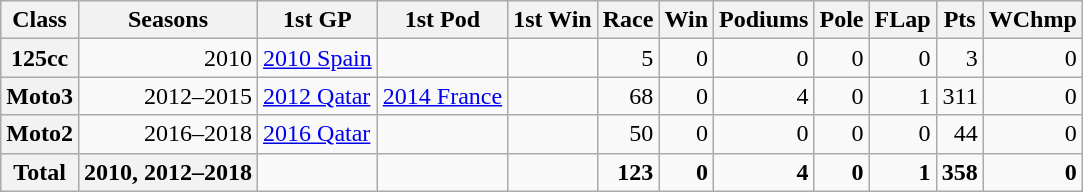<table class="wikitable" style=text-align:right>
<tr>
<th>Class</th>
<th>Seasons</th>
<th>1st GP</th>
<th>1st Pod</th>
<th>1st Win</th>
<th>Race</th>
<th>Win</th>
<th>Podiums</th>
<th>Pole</th>
<th>FLap</th>
<th>Pts</th>
<th>WChmp</th>
</tr>
<tr>
<th>125cc</th>
<td>2010</td>
<td align="left"><a href='#'>2010 Spain</a></td>
<td align="left"></td>
<td align="left"></td>
<td>5</td>
<td>0</td>
<td>0</td>
<td>0</td>
<td>0</td>
<td>3</td>
<td>0</td>
</tr>
<tr>
<th>Moto3</th>
<td>2012–2015</td>
<td align="left"><a href='#'>2012 Qatar</a></td>
<td align="left"><a href='#'>2014 France</a></td>
<td align="left"></td>
<td>68</td>
<td>0</td>
<td>4</td>
<td>0</td>
<td>1</td>
<td>311</td>
<td>0</td>
</tr>
<tr>
<th>Moto2</th>
<td>2016–2018</td>
<td align="left"><a href='#'>2016 Qatar</a></td>
<td align="left"></td>
<td align="left"></td>
<td>50</td>
<td>0</td>
<td>0</td>
<td>0</td>
<td>0</td>
<td>44</td>
<td>0</td>
</tr>
<tr>
<th>Total</th>
<th>2010, 2012–2018</th>
<td></td>
<td></td>
<td></td>
<td><strong>123</strong></td>
<td><strong>0</strong></td>
<td><strong>4</strong></td>
<td><strong>0</strong></td>
<td><strong>1</strong></td>
<td><strong>358</strong></td>
<td><strong>0</strong></td>
</tr>
</table>
